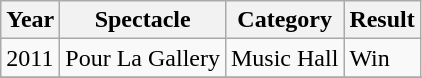<table class="wikitable">
<tr>
<th>Year</th>
<th>Spectacle</th>
<th>Category</th>
<th>Result</th>
</tr>
<tr>
<td>2011</td>
<td>Pour La Gallery</td>
<td>Music Hall</td>
<td>Win</td>
</tr>
<tr>
</tr>
</table>
